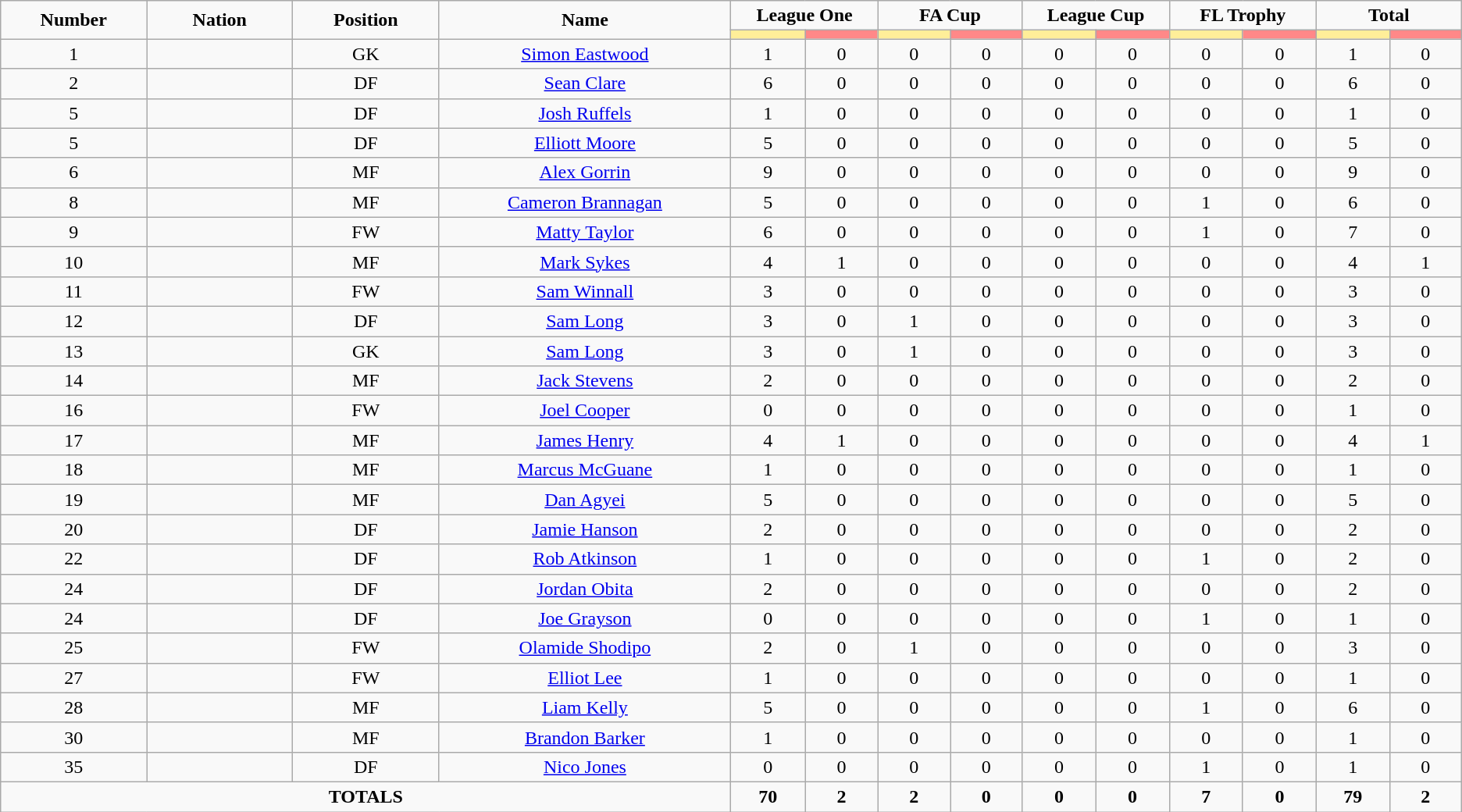<table class="wikitable" style="font-size: 100%; text-align: center;">
<tr>
<td rowspan="2" width="10%" align="center"><strong>Number</strong></td>
<td rowspan="2" width="10%" align="center"><strong>Nation</strong></td>
<td rowspan="2" width="10%" align="center"><strong>Position</strong></td>
<td rowspan="2" width="20%" align="center"><strong>Name</strong></td>
<td colspan="2" align="center"><strong>League One</strong></td>
<td colspan="2" align="center"><strong>FA Cup</strong></td>
<td colspan="2" align="center"><strong>League Cup</strong></td>
<td colspan="2" align="center"><strong>FL Trophy</strong></td>
<td colspan="2" align="center"><strong>Total</strong></td>
</tr>
<tr>
<th width=60 style="background: #FFEE99"></th>
<th width=60 style="background: #FF8888"></th>
<th width=60 style="background: #FFEE99"></th>
<th width=60 style="background: #FF8888"></th>
<th width=60 style="background: #FFEE99"></th>
<th width=60 style="background: #FF8888"></th>
<th width=60 style="background: #FFEE99"></th>
<th width=60 style="background: #FF8888"></th>
<th width=60 style="background: #FFEE99"></th>
<th width=60 style="background: #FF8888"></th>
</tr>
<tr>
<td>1</td>
<td></td>
<td>GK</td>
<td><a href='#'>Simon Eastwood</a></td>
<td>1</td>
<td>0</td>
<td>0</td>
<td>0</td>
<td>0</td>
<td>0</td>
<td>0</td>
<td>0</td>
<td>1</td>
<td>0</td>
</tr>
<tr>
<td>2</td>
<td></td>
<td>DF</td>
<td><a href='#'>Sean Clare</a></td>
<td>6</td>
<td>0</td>
<td>0</td>
<td>0</td>
<td>0</td>
<td>0</td>
<td>0</td>
<td>0</td>
<td>6</td>
<td>0</td>
</tr>
<tr>
<td>5</td>
<td></td>
<td>DF</td>
<td><a href='#'>Josh Ruffels</a></td>
<td>1</td>
<td>0</td>
<td>0</td>
<td>0</td>
<td>0</td>
<td>0</td>
<td>0</td>
<td>0</td>
<td>1</td>
<td>0</td>
</tr>
<tr>
<td>5</td>
<td></td>
<td>DF</td>
<td><a href='#'>Elliott Moore</a></td>
<td>5</td>
<td>0</td>
<td>0</td>
<td>0</td>
<td>0</td>
<td>0</td>
<td>0</td>
<td>0</td>
<td>5</td>
<td>0</td>
</tr>
<tr>
<td>6</td>
<td></td>
<td>MF</td>
<td><a href='#'>Alex Gorrin</a></td>
<td>9</td>
<td>0</td>
<td>0</td>
<td>0</td>
<td>0</td>
<td>0</td>
<td>0</td>
<td>0</td>
<td>9</td>
<td>0</td>
</tr>
<tr>
<td>8</td>
<td></td>
<td>MF</td>
<td><a href='#'>Cameron Brannagan</a></td>
<td>5</td>
<td>0</td>
<td>0</td>
<td>0</td>
<td>0</td>
<td>0</td>
<td>1</td>
<td>0</td>
<td>6</td>
<td>0</td>
</tr>
<tr>
<td>9</td>
<td></td>
<td>FW</td>
<td><a href='#'>Matty Taylor</a></td>
<td>6</td>
<td>0</td>
<td>0</td>
<td>0</td>
<td>0</td>
<td>0</td>
<td>1</td>
<td>0</td>
<td>7</td>
<td>0</td>
</tr>
<tr>
<td>10</td>
<td></td>
<td>MF</td>
<td><a href='#'>Mark Sykes</a></td>
<td>4</td>
<td>1</td>
<td>0</td>
<td>0</td>
<td>0</td>
<td>0</td>
<td>0</td>
<td>0</td>
<td>4</td>
<td>1</td>
</tr>
<tr>
<td>11</td>
<td></td>
<td>FW</td>
<td><a href='#'>Sam Winnall</a></td>
<td>3</td>
<td>0</td>
<td>0</td>
<td>0</td>
<td>0</td>
<td>0</td>
<td>0</td>
<td>0</td>
<td>3</td>
<td>0</td>
</tr>
<tr>
<td>12</td>
<td></td>
<td>DF</td>
<td><a href='#'>Sam Long</a></td>
<td>3</td>
<td>0</td>
<td>1</td>
<td>0</td>
<td>0</td>
<td>0</td>
<td>0</td>
<td>0</td>
<td>3</td>
<td>0</td>
</tr>
<tr>
<td>13</td>
<td></td>
<td>GK</td>
<td><a href='#'>Sam Long</a></td>
<td>3</td>
<td>0</td>
<td>1</td>
<td>0</td>
<td>0</td>
<td>0</td>
<td>0</td>
<td>0</td>
<td>3</td>
<td>0</td>
</tr>
<tr>
<td>14</td>
<td></td>
<td>MF</td>
<td><a href='#'>Jack Stevens</a></td>
<td>2</td>
<td>0</td>
<td>0</td>
<td>0</td>
<td>0</td>
<td>0</td>
<td>0</td>
<td>0</td>
<td>2</td>
<td>0</td>
</tr>
<tr>
<td>16</td>
<td></td>
<td>FW</td>
<td><a href='#'>Joel Cooper</a></td>
<td>0</td>
<td>0</td>
<td>0</td>
<td>0</td>
<td>0</td>
<td>0</td>
<td>0</td>
<td>0</td>
<td>1</td>
<td>0</td>
</tr>
<tr>
<td>17</td>
<td></td>
<td>MF</td>
<td><a href='#'>James Henry</a></td>
<td>4</td>
<td>1</td>
<td>0</td>
<td>0</td>
<td>0</td>
<td>0</td>
<td>0</td>
<td>0</td>
<td>4</td>
<td>1</td>
</tr>
<tr>
<td>18</td>
<td></td>
<td>MF</td>
<td><a href='#'>Marcus McGuane</a></td>
<td>1</td>
<td>0</td>
<td>0</td>
<td>0</td>
<td>0</td>
<td>0</td>
<td>0</td>
<td>0</td>
<td>1</td>
<td>0</td>
</tr>
<tr>
<td>19</td>
<td></td>
<td>MF</td>
<td><a href='#'>Dan Agyei</a></td>
<td>5</td>
<td>0</td>
<td>0</td>
<td>0</td>
<td>0</td>
<td>0</td>
<td>0</td>
<td>0</td>
<td>5</td>
<td>0</td>
</tr>
<tr>
<td>20</td>
<td></td>
<td>DF</td>
<td><a href='#'>Jamie Hanson</a></td>
<td>2</td>
<td>0</td>
<td>0</td>
<td>0</td>
<td>0</td>
<td>0</td>
<td>0</td>
<td>0</td>
<td>2</td>
<td>0</td>
</tr>
<tr>
<td>22</td>
<td></td>
<td>DF</td>
<td><a href='#'>Rob Atkinson</a></td>
<td>1</td>
<td>0</td>
<td>0</td>
<td>0</td>
<td>0</td>
<td>0</td>
<td>1</td>
<td>0</td>
<td>2</td>
<td>0</td>
</tr>
<tr>
<td>24</td>
<td></td>
<td>DF</td>
<td><a href='#'>Jordan Obita</a></td>
<td>2</td>
<td>0</td>
<td>0</td>
<td>0</td>
<td>0</td>
<td>0</td>
<td>0</td>
<td>0</td>
<td>2</td>
<td>0</td>
</tr>
<tr>
<td>24</td>
<td></td>
<td>DF</td>
<td><a href='#'>Joe Grayson</a></td>
<td>0</td>
<td>0</td>
<td>0</td>
<td>0</td>
<td>0</td>
<td>0</td>
<td>1</td>
<td>0</td>
<td>1</td>
<td>0</td>
</tr>
<tr>
<td>25</td>
<td></td>
<td>FW</td>
<td><a href='#'>Olamide Shodipo</a></td>
<td>2</td>
<td>0</td>
<td>1</td>
<td>0</td>
<td>0</td>
<td>0</td>
<td>0</td>
<td>0</td>
<td>3</td>
<td>0</td>
</tr>
<tr>
<td>27</td>
<td></td>
<td>FW</td>
<td><a href='#'>Elliot Lee</a></td>
<td>1</td>
<td>0</td>
<td>0</td>
<td>0</td>
<td>0</td>
<td>0</td>
<td>0</td>
<td>0</td>
<td>1</td>
<td>0</td>
</tr>
<tr>
<td>28</td>
<td></td>
<td>MF</td>
<td><a href='#'>Liam Kelly</a></td>
<td>5</td>
<td>0</td>
<td>0</td>
<td>0</td>
<td>0</td>
<td>0</td>
<td>1</td>
<td>0</td>
<td>6</td>
<td>0</td>
</tr>
<tr>
<td>30</td>
<td></td>
<td>MF</td>
<td><a href='#'>Brandon Barker</a></td>
<td>1</td>
<td>0</td>
<td>0</td>
<td>0</td>
<td>0</td>
<td>0</td>
<td>0</td>
<td>0</td>
<td>1</td>
<td>0</td>
</tr>
<tr>
<td>35</td>
<td></td>
<td>DF</td>
<td><a href='#'>Nico Jones</a></td>
<td>0</td>
<td>0</td>
<td>0</td>
<td>0</td>
<td>0</td>
<td>0</td>
<td>1</td>
<td>0</td>
<td>1</td>
<td>0</td>
</tr>
<tr>
<td colspan="4"><strong>TOTALS</strong></td>
<td><strong>70</strong> </td>
<td><strong>2</strong>  </td>
<td><strong>2</strong>  </td>
<td><strong>0</strong>  </td>
<td><strong>0</strong>  </td>
<td><strong>0</strong>  </td>
<td><strong>7</strong>  </td>
<td><strong>0</strong>  </td>
<td><strong>79</strong>  </td>
<td><strong>2</strong>  </td>
</tr>
</table>
